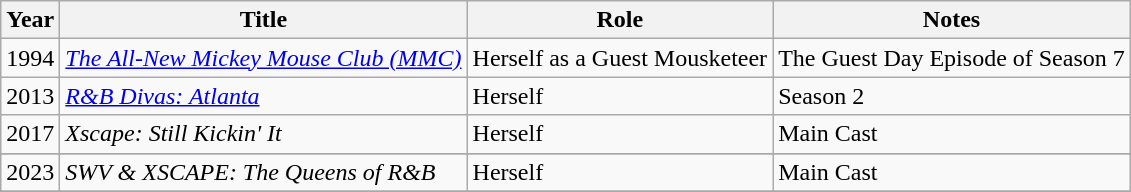<table class="wikitable sortable">
<tr>
<th>Year</th>
<th>Title</th>
<th>Role</th>
<th class="unsortable">Notes</th>
</tr>
<tr>
<td>1994</td>
<td><em><a href='#'>The All-New Mickey Mouse Club (MMC)</a></em></td>
<td>Herself as a Guest Mousketeer</td>
<td>The Guest Day Episode of Season 7</td>
</tr>
<tr>
<td>2013</td>
<td><em><a href='#'>R&B Divas: Atlanta</a></em></td>
<td>Herself</td>
<td>Season 2</td>
</tr>
<tr>
<td>2017</td>
<td><em>Xscape: Still Kickin' It</em></td>
<td>Herself</td>
<td>Main Cast</td>
</tr>
<tr>
</tr>
<tr>
<td>2023</td>
<td><em>SWV & XSCAPE: The Queens of R&B</em></td>
<td>Herself</td>
<td>Main Cast</td>
</tr>
<tr>
</tr>
</table>
